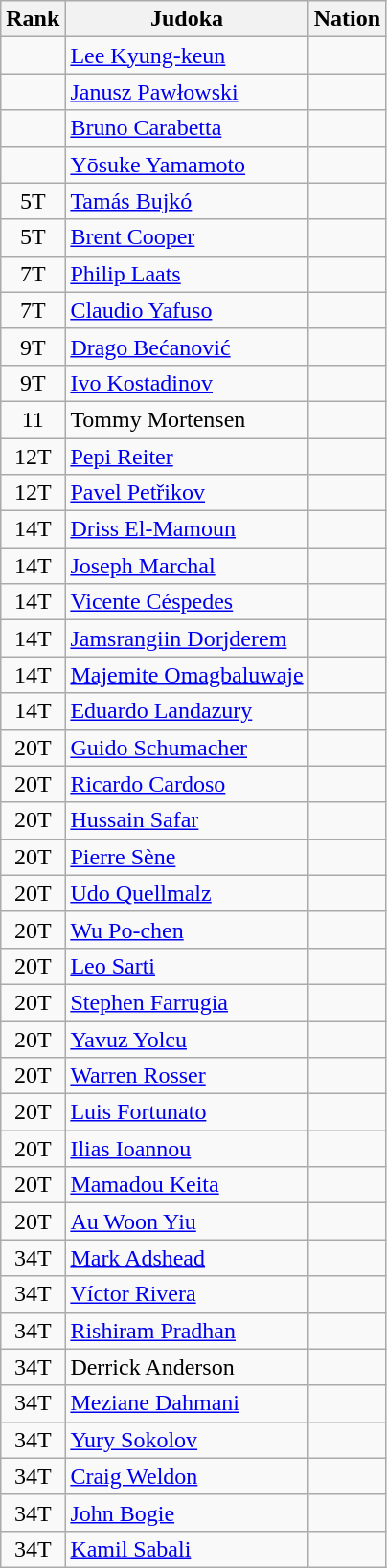<table class="wikitable sortable" style="text-align:center">
<tr>
<th>Rank</th>
<th>Judoka</th>
<th>Nation</th>
</tr>
<tr>
<td></td>
<td align="left"><a href='#'>Lee Kyung-keun</a></td>
<td align="left"></td>
</tr>
<tr>
<td></td>
<td align="left"><a href='#'>Janusz Pawłowski</a></td>
<td align="left"></td>
</tr>
<tr>
<td></td>
<td align="left"><a href='#'>Bruno Carabetta</a></td>
<td align="left"></td>
</tr>
<tr>
<td></td>
<td align="left"><a href='#'>Yōsuke Yamamoto</a></td>
<td align="left"></td>
</tr>
<tr>
<td>5T</td>
<td align="left"><a href='#'>Tamás Bujkó</a></td>
<td align="left"></td>
</tr>
<tr>
<td>5T</td>
<td align="left"><a href='#'>Brent Cooper</a></td>
<td align="left"></td>
</tr>
<tr>
<td>7T</td>
<td align="left"><a href='#'>Philip Laats</a></td>
<td align="left"></td>
</tr>
<tr>
<td>7T</td>
<td align="left"><a href='#'>Claudio Yafuso</a></td>
<td align="left"></td>
</tr>
<tr>
<td>9T</td>
<td align="left"><a href='#'>Drago Bećanović</a></td>
<td align="left"></td>
</tr>
<tr>
<td>9T</td>
<td align="left"><a href='#'>Ivo Kostadinov</a></td>
<td align="left"></td>
</tr>
<tr>
<td>11</td>
<td align="left">Tommy Mortensen</td>
<td align="left"></td>
</tr>
<tr>
<td>12T</td>
<td align="left"><a href='#'>Pepi Reiter</a></td>
<td align="left"></td>
</tr>
<tr>
<td>12T</td>
<td align="left"><a href='#'>Pavel Petřikov</a></td>
<td align="left"></td>
</tr>
<tr>
<td>14T</td>
<td align="left"><a href='#'>Driss El-Mamoun</a></td>
<td align="left"></td>
</tr>
<tr>
<td>14T</td>
<td align="left"><a href='#'>Joseph Marchal</a></td>
<td align="left"></td>
</tr>
<tr>
<td>14T</td>
<td align="left"><a href='#'>Vicente Céspedes</a></td>
<td align="left"></td>
</tr>
<tr>
<td>14T</td>
<td align="left"><a href='#'>Jamsrangiin Dorjderem</a></td>
<td align="left"></td>
</tr>
<tr>
<td>14T</td>
<td align="left"><a href='#'>Majemite Omagbaluwaje</a></td>
<td align="left"></td>
</tr>
<tr>
<td>14T</td>
<td align="left"><a href='#'>Eduardo Landazury</a></td>
<td align="left"></td>
</tr>
<tr>
<td>20T</td>
<td align="left"><a href='#'>Guido Schumacher</a></td>
<td align="left"></td>
</tr>
<tr>
<td>20T</td>
<td align="left"><a href='#'>Ricardo Cardoso</a></td>
<td align="left"></td>
</tr>
<tr>
<td>20T</td>
<td align="left"><a href='#'>Hussain Safar</a></td>
<td align="left"></td>
</tr>
<tr>
<td>20T</td>
<td align="left"><a href='#'>Pierre Sène</a></td>
<td align="left"></td>
</tr>
<tr>
<td>20T</td>
<td align="left"><a href='#'>Udo Quellmalz</a></td>
<td align="left"></td>
</tr>
<tr>
<td>20T</td>
<td align="left"><a href='#'>Wu Po-chen</a></td>
<td align="left"></td>
</tr>
<tr>
<td>20T</td>
<td align="left"><a href='#'>Leo Sarti</a></td>
<td align="left"></td>
</tr>
<tr>
<td>20T</td>
<td align="left"><a href='#'>Stephen Farrugia</a></td>
<td align="left"></td>
</tr>
<tr>
<td>20T</td>
<td align="left"><a href='#'>Yavuz Yolcu</a></td>
<td align="left"></td>
</tr>
<tr>
<td>20T</td>
<td align="left"><a href='#'>Warren Rosser</a></td>
<td align="left"></td>
</tr>
<tr>
<td>20T</td>
<td align="left"><a href='#'>Luis Fortunato</a></td>
<td align="left"></td>
</tr>
<tr>
<td>20T</td>
<td align="left"><a href='#'>Ilias Ioannou</a></td>
<td align="left"></td>
</tr>
<tr>
<td>20T</td>
<td align="left"><a href='#'>Mamadou Keita</a></td>
<td align="left"></td>
</tr>
<tr>
<td>20T</td>
<td align="left"><a href='#'>Au Woon Yiu</a></td>
<td align="left"></td>
</tr>
<tr>
<td>34T</td>
<td align="left"><a href='#'>Mark Adshead</a></td>
<td align="left"></td>
</tr>
<tr>
<td>34T</td>
<td align="left"><a href='#'>Víctor Rivera</a></td>
<td align="left"></td>
</tr>
<tr>
<td>34T</td>
<td align="left"><a href='#'>Rishiram Pradhan</a></td>
<td align="left"></td>
</tr>
<tr>
<td>34T</td>
<td align="left">Derrick Anderson</td>
<td align="left"></td>
</tr>
<tr>
<td>34T</td>
<td align="left"><a href='#'>Meziane Dahmani</a></td>
<td align="left"></td>
</tr>
<tr>
<td>34T</td>
<td align="left"><a href='#'>Yury Sokolov</a></td>
<td align="left"></td>
</tr>
<tr>
<td>34T</td>
<td align="left"><a href='#'>Craig Weldon</a></td>
<td align="left"></td>
</tr>
<tr>
<td>34T</td>
<td align="left"><a href='#'>John Bogie</a></td>
<td align="left"></td>
</tr>
<tr>
<td>34T</td>
<td align="left"><a href='#'>Kamil Sabali</a></td>
<td align="left"></td>
</tr>
</table>
